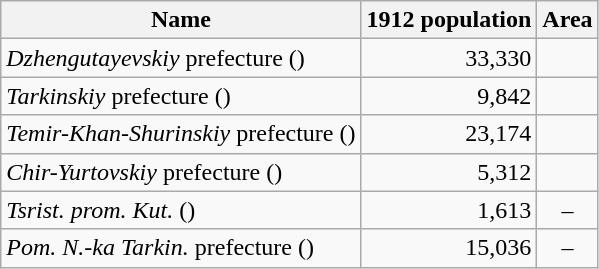<table class="wikitable sortable">
<tr>
<th>Name</th>
<th>1912 population</th>
<th>Area</th>
</tr>
<tr>
<td><em>Dzhengutayevskiy</em> prefecture ()</td>
<td align="right">33,330</td>
<td></td>
</tr>
<tr>
<td><em>Tarkinskiy</em> prefecture ()</td>
<td align="right">9,842</td>
<td></td>
</tr>
<tr>
<td><em>Temir-Khan-Shurinskiy</em> prefecture ()</td>
<td align="right">23,174</td>
<td></td>
</tr>
<tr>
<td><em>Chir-Yurtovskiy</em> prefecture ()</td>
<td align="right">5,312</td>
<td></td>
</tr>
<tr>
<td><em>Tsrist. prom. Kut.</em> ()</td>
<td align="right">1,613</td>
<td align="center">–</td>
</tr>
<tr>
<td><em>Pom. N.-ka Tarkin.</em> prefecture ()</td>
<td align="right">15,036</td>
<td align="center">–</td>
</tr>
</table>
